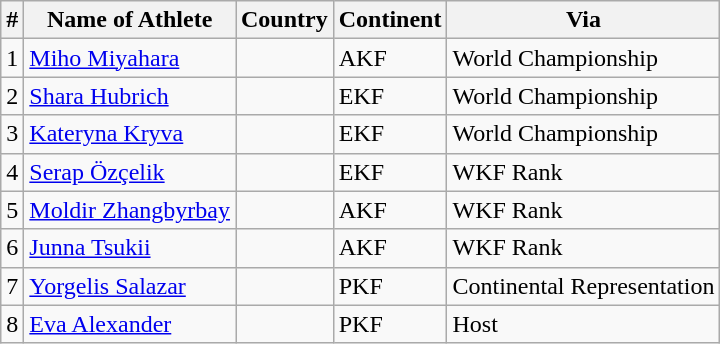<table class="wikitable sortable">
<tr>
<th>#</th>
<th>Name of Athlete</th>
<th>Country</th>
<th>Continent</th>
<th>Via</th>
</tr>
<tr>
<td>1</td>
<td><a href='#'>Miho Miyahara</a></td>
<td></td>
<td>AKF</td>
<td>World Championship</td>
</tr>
<tr>
<td>2</td>
<td><a href='#'>Shara Hubrich</a></td>
<td></td>
<td>EKF</td>
<td>World Championship</td>
</tr>
<tr>
<td>3</td>
<td><a href='#'>Kateryna Kryva</a></td>
<td></td>
<td>EKF</td>
<td>World Championship</td>
</tr>
<tr>
<td>4</td>
<td><a href='#'>Serap Özçelik</a></td>
<td></td>
<td>EKF</td>
<td>WKF Rank</td>
</tr>
<tr>
<td>5</td>
<td><a href='#'>Moldir Zhangbyrbay</a></td>
<td></td>
<td>AKF</td>
<td>WKF Rank</td>
</tr>
<tr>
<td>6</td>
<td><a href='#'>Junna Tsukii</a></td>
<td></td>
<td>AKF</td>
<td>WKF Rank</td>
</tr>
<tr>
<td>7</td>
<td><a href='#'>Yorgelis Salazar</a></td>
<td></td>
<td>PKF</td>
<td>Continental Representation</td>
</tr>
<tr>
<td>8</td>
<td><a href='#'>Eva Alexander</a></td>
<td></td>
<td>PKF</td>
<td>Host</td>
</tr>
</table>
